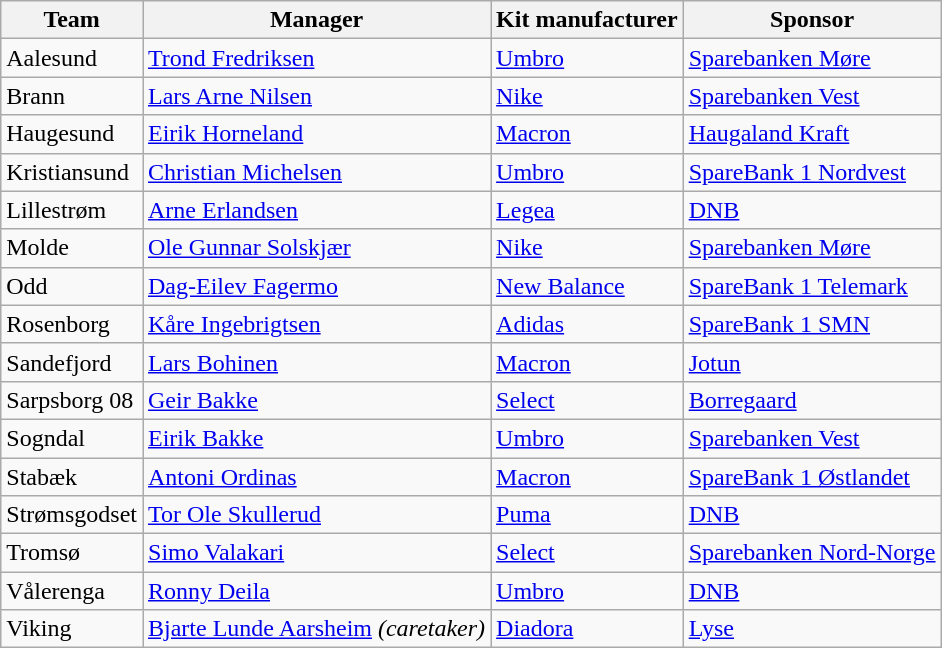<table class="wikitable sortable" border="1">
<tr>
<th>Team</th>
<th>Manager</th>
<th>Kit manufacturer</th>
<th>Sponsor</th>
</tr>
<tr>
<td>Aalesund</td>
<td> <a href='#'>Trond Fredriksen</a></td>
<td><a href='#'>Umbro</a></td>
<td><a href='#'>Sparebanken Møre</a></td>
</tr>
<tr>
<td>Brann</td>
<td> <a href='#'>Lars Arne Nilsen</a></td>
<td><a href='#'>Nike</a></td>
<td><a href='#'>Sparebanken Vest</a></td>
</tr>
<tr>
<td>Haugesund</td>
<td> <a href='#'>Eirik Horneland</a></td>
<td><a href='#'>Macron</a></td>
<td><a href='#'>Haugaland Kraft</a></td>
</tr>
<tr>
<td>Kristiansund</td>
<td> <a href='#'>Christian Michelsen</a></td>
<td><a href='#'>Umbro</a></td>
<td><a href='#'>SpareBank 1 Nordvest</a></td>
</tr>
<tr>
<td>Lillestrøm</td>
<td> <a href='#'>Arne Erlandsen</a></td>
<td><a href='#'>Legea</a></td>
<td><a href='#'>DNB</a></td>
</tr>
<tr>
<td>Molde</td>
<td> <a href='#'>Ole Gunnar Solskjær</a></td>
<td><a href='#'>Nike</a></td>
<td><a href='#'>Sparebanken Møre</a></td>
</tr>
<tr>
<td>Odd</td>
<td> <a href='#'>Dag-Eilev Fagermo</a></td>
<td><a href='#'>New Balance</a></td>
<td><a href='#'>SpareBank 1 Telemark</a></td>
</tr>
<tr>
<td>Rosenborg</td>
<td> <a href='#'>Kåre Ingebrigtsen</a></td>
<td><a href='#'>Adidas</a></td>
<td><a href='#'>SpareBank 1 SMN</a></td>
</tr>
<tr>
<td>Sandefjord</td>
<td> <a href='#'>Lars Bohinen</a></td>
<td><a href='#'>Macron</a></td>
<td><a href='#'>Jotun</a></td>
</tr>
<tr>
<td>Sarpsborg 08</td>
<td> <a href='#'>Geir Bakke</a></td>
<td><a href='#'>Select</a></td>
<td><a href='#'>Borregaard</a></td>
</tr>
<tr>
<td>Sogndal</td>
<td> <a href='#'>Eirik Bakke</a></td>
<td><a href='#'>Umbro</a></td>
<td><a href='#'>Sparebanken Vest</a></td>
</tr>
<tr>
<td>Stabæk</td>
<td> <a href='#'>Antoni Ordinas</a></td>
<td><a href='#'>Macron</a></td>
<td><a href='#'>SpareBank 1 Østlandet</a></td>
</tr>
<tr>
<td>Strømsgodset</td>
<td> <a href='#'>Tor Ole Skullerud</a></td>
<td><a href='#'>Puma</a></td>
<td><a href='#'>DNB</a></td>
</tr>
<tr>
<td>Tromsø</td>
<td> <a href='#'>Simo Valakari</a></td>
<td><a href='#'>Select</a></td>
<td><a href='#'>Sparebanken Nord-Norge</a></td>
</tr>
<tr>
<td>Vålerenga</td>
<td> <a href='#'>Ronny Deila</a></td>
<td><a href='#'>Umbro</a></td>
<td><a href='#'>DNB</a></td>
</tr>
<tr>
<td>Viking</td>
<td> <a href='#'>Bjarte Lunde Aarsheim</a> <em>(caretaker)</em></td>
<td><a href='#'>Diadora</a></td>
<td><a href='#'>Lyse</a></td>
</tr>
</table>
